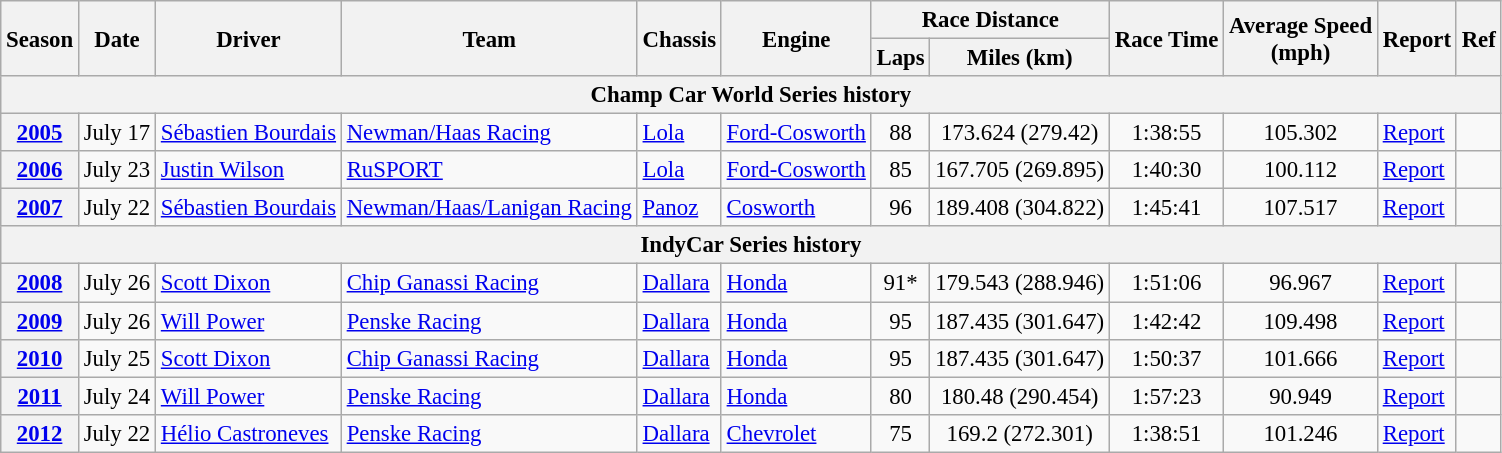<table class="wikitable" style="font-size: 95%;">
<tr>
<th rowspan="2">Season</th>
<th rowspan="2">Date</th>
<th rowspan="2">Driver</th>
<th rowspan="2">Team</th>
<th rowspan="2">Chassis</th>
<th rowspan="2">Engine</th>
<th colspan="2">Race Distance</th>
<th rowspan="2">Race Time</th>
<th rowspan="2">Average Speed<br>(mph)</th>
<th rowspan="2">Report</th>
<th rowspan="2">Ref</th>
</tr>
<tr>
<th>Laps</th>
<th>Miles (km)</th>
</tr>
<tr>
<th colspan=12>Champ Car World Series history</th>
</tr>
<tr>
<th><a href='#'>2005</a></th>
<td>July 17</td>
<td> <a href='#'>Sébastien Bourdais</a></td>
<td><a href='#'>Newman/Haas Racing</a></td>
<td><a href='#'>Lola</a></td>
<td><a href='#'>Ford-Cosworth</a></td>
<td align="center">88</td>
<td align="center">173.624 (279.42)</td>
<td align="center">1:38:55</td>
<td align="center">105.302</td>
<td><a href='#'>Report</a></td>
<td align="center"></td>
</tr>
<tr>
<th><a href='#'>2006</a></th>
<td>July 23</td>
<td> <a href='#'>Justin Wilson</a></td>
<td><a href='#'>RuSPORT</a></td>
<td><a href='#'>Lola</a></td>
<td><a href='#'>Ford-Cosworth</a></td>
<td align="center">85</td>
<td align="center">167.705 (269.895)</td>
<td align="center">1:40:30</td>
<td align="center">100.112</td>
<td><a href='#'>Report</a></td>
<td align="center"></td>
</tr>
<tr>
<th><a href='#'>2007</a></th>
<td>July 22</td>
<td> <a href='#'>Sébastien Bourdais</a></td>
<td><a href='#'>Newman/Haas/Lanigan Racing</a></td>
<td><a href='#'>Panoz</a></td>
<td><a href='#'>Cosworth</a></td>
<td align="center">96</td>
<td align="center">189.408 (304.822)</td>
<td align="center">1:45:41</td>
<td align="center">107.517</td>
<td><a href='#'>Report</a></td>
<td align="center"></td>
</tr>
<tr>
<th colspan=12>IndyCar Series history</th>
</tr>
<tr>
<th><a href='#'>2008</a></th>
<td>July 26</td>
<td> <a href='#'>Scott Dixon</a></td>
<td><a href='#'>Chip Ganassi Racing</a></td>
<td><a href='#'>Dallara</a></td>
<td><a href='#'>Honda</a></td>
<td align="center">91*</td>
<td align="center">179.543 (288.946)</td>
<td align="center">1:51:06</td>
<td align="center">96.967</td>
<td><a href='#'>Report</a></td>
<td align="center"></td>
</tr>
<tr>
<th><a href='#'>2009</a></th>
<td>July 26</td>
<td> <a href='#'>Will Power</a></td>
<td><a href='#'>Penske Racing</a></td>
<td><a href='#'>Dallara</a></td>
<td><a href='#'>Honda</a></td>
<td align="center">95</td>
<td align="center">187.435 (301.647)</td>
<td align="center">1:42:42</td>
<td align="center">109.498</td>
<td><a href='#'>Report</a></td>
<td align="center"></td>
</tr>
<tr>
<th><a href='#'>2010</a></th>
<td>July 25</td>
<td> <a href='#'>Scott Dixon</a></td>
<td><a href='#'>Chip Ganassi Racing</a></td>
<td><a href='#'>Dallara</a></td>
<td><a href='#'>Honda</a></td>
<td align="center">95</td>
<td align="center">187.435 (301.647)</td>
<td align="center">1:50:37</td>
<td align="center">101.666</td>
<td><a href='#'>Report</a></td>
<td align="center"></td>
</tr>
<tr>
<th><a href='#'>2011</a></th>
<td>July 24</td>
<td> <a href='#'>Will Power</a></td>
<td><a href='#'>Penske Racing</a></td>
<td><a href='#'>Dallara</a></td>
<td><a href='#'>Honda</a></td>
<td align="center">80</td>
<td align="center">180.48 (290.454)</td>
<td align="center">1:57:23</td>
<td align="center">90.949</td>
<td><a href='#'>Report</a></td>
<td align="center"></td>
</tr>
<tr>
<th><a href='#'>2012</a></th>
<td>July 22</td>
<td> <a href='#'>Hélio Castroneves</a></td>
<td><a href='#'>Penske Racing</a></td>
<td><a href='#'>Dallara</a></td>
<td><a href='#'>Chevrolet</a></td>
<td align="center">75</td>
<td align="center">169.2 (272.301)</td>
<td align="center">1:38:51</td>
<td align="center">101.246</td>
<td><a href='#'>Report</a></td>
<td align="center"></td>
</tr>
</table>
